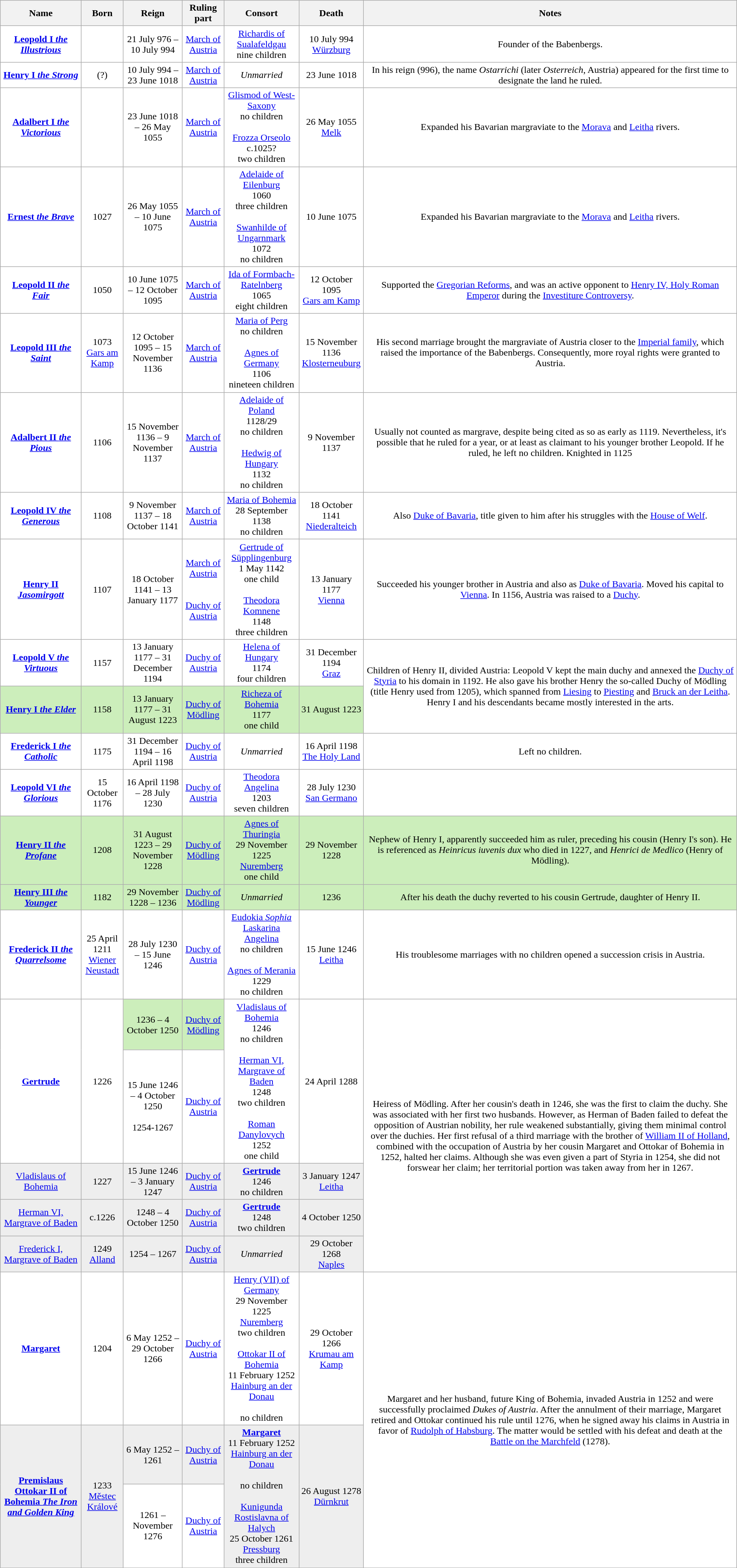<table class="wikitable" style="text-align:center">
<tr>
<th>Name</th>
<th>Born</th>
<th>Reign</th>
<th>Ruling part</th>
<th>Consort</th>
<th>Death</th>
<th>Notes</th>
</tr>
<tr bgcolor=#FFF>
<td> <strong><a href='#'>Leopold I <em>the Illustrious</em></a></strong></td>
<td><br></td>
<td>21 July 976 – 10 July 994</td>
<td><a href='#'>March of Austria</a></td>
<td><a href='#'>Richardis of Sualafeldgau</a><br>nine children</td>
<td>10 July 994<br><a href='#'>Würzburg</a><br></td>
<td>Founder of the Babenbergs.</td>
</tr>
<tr bgcolor=#FFF>
<td> <strong><a href='#'>Henry I <em>the Strong</em></a></strong></td>
<td> (?)<br></td>
<td>10 July 994 – 23 June 1018</td>
<td><a href='#'>March of Austria</a></td>
<td><em>Unmarried</em></td>
<td>23 June 1018<br></td>
<td>In his reign (996), the name <em>Ostarrichi</em> (later <em>Osterreich</em>, Austria) appeared for the first time to designate the land he ruled.</td>
</tr>
<tr bgcolor=#FFF>
<td> <strong><a href='#'>Adalbert I <em>the Victorious</em></a></strong></td>
<td><br></td>
<td>23 June 1018 – 26 May 1055</td>
<td><a href='#'>March of Austria</a></td>
<td><a href='#'>Glismod of West-Saxony</a><br>no children<br><br> <a href='#'>Frozza Orseolo</a><br>c.1025?<br>two children</td>
<td>26 May 1055<br><a href='#'>Melk</a><br></td>
<td>Expanded his Bavarian margraviate to the <a href='#'>Morava</a> and <a href='#'>Leitha</a> rivers.</td>
</tr>
<tr bgcolor=#FFF>
<td> <strong><a href='#'>Ernest <em>the Brave</em></a></strong></td>
<td>1027<br></td>
<td>26 May 1055 – 10 June 1075</td>
<td><a href='#'>March of Austria</a></td>
<td><a href='#'>Adelaide of Eilenburg</a><br>1060<br>three children<br><br><a href='#'>Swanhilde of Ungarnmark</a><br>1072<br>no children</td>
<td>10 June 1075<br></td>
<td>Expanded his Bavarian margraviate to the <a href='#'>Morava</a> and <a href='#'>Leitha</a> rivers.</td>
</tr>
<tr bgcolor=#FFF>
<td> <strong><a href='#'>Leopold II <em>the Fair</em></a></strong></td>
<td>1050<br></td>
<td>10 June 1075 – 12 October 1095</td>
<td><a href='#'>March of Austria</a></td>
<td><a href='#'>Ida of Formbach-Ratelnberg</a><br>1065<br>eight children</td>
<td>12 October 1095<br><a href='#'>Gars am Kamp</a><br></td>
<td>Supported the <a href='#'>Gregorian Reforms</a>, and was an active opponent to <a href='#'>Henry IV, Holy Roman Emperor</a> during the <a href='#'>Investiture Controversy</a>.</td>
</tr>
<tr bgcolor=#FFF>
<td> <strong><a href='#'>Leopold III <em>the Saint</em></a></strong></td>
<td>1073<br><a href='#'>Gars am Kamp</a><br></td>
<td>12 October 1095 – 15 November 1136</td>
<td><a href='#'>March of Austria</a></td>
<td><a href='#'>Maria of Perg</a><br>no children<br><br><a href='#'>Agnes of Germany</a><br>1106<br>nineteen children</td>
<td>15 November 1136<br><a href='#'>Klosterneuburg</a><br></td>
<td>His second marriage brought the margraviate of Austria closer to the <a href='#'>Imperial family</a>, which raised the importance of the Babenbergs. Consequently, more royal rights were granted to Austria.</td>
</tr>
<tr bgcolor=#FFF>
<td> <strong><a href='#'>Adalbert II <em>the Pious</em></a></strong></td>
<td>1106<br></td>
<td>15 November 1136 – 9 November 1137</td>
<td><a href='#'>March of Austria</a></td>
<td><a href='#'>Adelaide of Poland</a><br>1128/29<br>no children<br><br><a href='#'>Hedwig of Hungary</a><br>1132<br>no children</td>
<td>9 November 1137<br></td>
<td>Usually not counted as margrave, despite being cited as so as early as 1119. Nevertheless, it's possible that he ruled for a year, or at least as claimant to his younger brother Leopold. If he ruled, he left no children. Knighted in 1125</td>
</tr>
<tr bgcolor=#FFF>
<td> <strong><a href='#'>Leopold IV <em>the Generous</em></a></strong></td>
<td>1108<br></td>
<td>9 November 1137 – 18 October 1141</td>
<td><a href='#'>March of Austria</a></td>
<td><a href='#'>Maria of Bohemia</a><br>28 September 1138<br>no children</td>
<td>18 October 1141<br><a href='#'>Niederalteich</a><br></td>
<td>Also <a href='#'>Duke of Bavaria</a>, title given to him after his struggles with the <a href='#'>House of Welf</a>.</td>
</tr>
<tr bgcolor=#FFF>
<td> <strong><a href='#'>Henry II <em>Jasomirgott</em></a></strong></td>
<td>1107<br></td>
<td>18 October 1141 – 13 January 1177</td>
<td><a href='#'>March of Austria</a><br><br><br><a href='#'>Duchy of Austria</a><br></td>
<td><a href='#'>Gertrude of Süpplingenburg</a><br>1 May 1142<br>one child<br><br><a href='#'>Theodora Komnene</a><br>1148<br>three children</td>
<td>13 January 1177<br><a href='#'>Vienna</a><br></td>
<td>Succeeded his younger brother in Austria and also as <a href='#'>Duke of Bavaria</a>. Moved his capital to <a href='#'>Vienna</a>. In 1156, Austria was raised to a <a href='#'>Duchy</a>.</td>
</tr>
<tr bgcolor=#FFF>
<td> <strong><a href='#'>Leopold V <em>the Virtuous</em></a></strong></td>
<td>1157<br></td>
<td>13 January 1177 – 31 December 1194</td>
<td><a href='#'>Duchy of Austria</a></td>
<td><a href='#'>Helena of Hungary</a><br>1174<br>four children</td>
<td>31 December 1194<br><a href='#'>Graz</a><br></td>
<td rowspan=2>Children of Henry II, divided Austria: Leopold V kept the main duchy and annexed the <a href='#'>Duchy of Styria</a> to his domain in 1192. He also gave his brother Henry the so-called Duchy of Mödling (title Henry used from 1205), which spanned from <a href='#'>Liesing</a> to <a href='#'>Piesting</a> and <a href='#'>Bruck an der Leitha</a>. Henry I and his descendants became mostly interested in the arts.</td>
</tr>
<tr bgcolor=#CEB>
<td> <strong><a href='#'>Henry I <em>the Elder</em></a></strong></td>
<td>1158<br></td>
<td>13 January 1177 – 31 August 1223</td>
<td><a href='#'>Duchy of Mödling</a></td>
<td><a href='#'>Richeza of Bohemia</a><br>1177<br>one child</td>
<td>31 August 1223<br></td>
</tr>
<tr bgcolor=#FFF>
<td> <strong><a href='#'>Frederick I <em>the Catholic</em></a></strong></td>
<td>1175<br></td>
<td>31 December 1194 – 16 April 1198</td>
<td><a href='#'>Duchy of Austria</a></td>
<td><em>Unmarried</em></td>
<td>16 April 1198<br><a href='#'>The Holy Land</a><br></td>
<td>Left no children.</td>
</tr>
<tr bgcolor=#FFF>
<td> <strong><a href='#'>Leopold VI <em>the Glorious</em></a></strong></td>
<td>15 October 1176<br></td>
<td>16 April 1198 – 28 July 1230</td>
<td><a href='#'>Duchy of Austria</a></td>
<td><a href='#'>Theodora Angelina</a><br>1203<br>seven children</td>
<td>28 July 1230<br><a href='#'>San Germano</a><br></td>
<td></td>
</tr>
<tr bgcolor=#CEB>
<td> <strong><a href='#'>Henry II <em>the Profane</em></a></strong></td>
<td>1208<br></td>
<td>31 August 1223 – 29 November 1228</td>
<td><a href='#'>Duchy of Mödling</a></td>
<td><a href='#'>Agnes of Thuringia</a><br>29 November 1225<br><a href='#'>Nuremberg</a><br>one child</td>
<td>29 November 1228<br></td>
<td>Nephew of Henry I, apparently succeeded him as ruler, preceding his cousin (Henry I's son). He is referenced as <em>Heinricus iuvenis dux</em> who died in 1227, and <em>Henrici de Medlico</em> (Henry of Mödling).</td>
</tr>
<tr bgcolor=#CEB>
<td> <strong><a href='#'>Henry III <em>the Younger</em></a></strong></td>
<td>1182<br></td>
<td>29 November 1228 – 1236</td>
<td><a href='#'>Duchy of Mödling</a></td>
<td><em>Unmarried</em></td>
<td>1236<br></td>
<td>After his death the duchy reverted to his cousin Gertrude, daughter of Henry II.</td>
</tr>
<tr bgcolor=#FFF>
<td> <strong><a href='#'>Frederick II <em>the Quarrelsome</em></a></strong></td>
<td>25 April 1211<br><a href='#'>Wiener Neustadt</a><br></td>
<td>28 July 1230 – 15 June 1246</td>
<td><a href='#'>Duchy of Austria</a></td>
<td><a href='#'>Eudokia <em>Sophia</em> Laskarina Angelina</a><br>no children<br><br><a href='#'>Agnes of Merania</a><br>1229<br>no children</td>
<td>15 June 1246<br><a href='#'>Leitha</a><br></td>
<td>His troublesome marriages with no children opened a succession crisis in Austria.</td>
</tr>
<tr bgcolor=#FFF>
<td rowspan=2> <strong><a href='#'>Gertrude</a></strong></td>
<td rowspan=2>1226<br></td>
<td bgcolor=#CEB>1236 – 4 October 1250</td>
<td bgcolor=#CEB><a href='#'>Duchy of Mödling</a></td>
<td rowspan=2><a href='#'>Vladislaus of Bohemia</a><br>1246<br>no children<br><br><a href='#'>Herman VI, Margrave of Baden</a><br>1248<br>two children<br><br><a href='#'>Roman Danylovych</a><br>1252<br>one child</td>
<td rowspan=2>24 April 1288<br></td>
<td rowspan=5>Heiress of Mödling. After her cousin's death in 1246, she was the first to claim the duchy. She was associated with her first two husbands. However, as Herman of Baden failed to defeat the opposition of Austrian nobility, her rule weakened substantially, giving them minimal control over the duchies. Her first refusal of a third marriage with the brother of <a href='#'>William II of Holland</a>, combined with the occupation of Austria by her cousin Margaret and Ottokar of Bohemia in 1252, halted her claims. Although she was even given a part of Styria in 1254, she did not forswear her claim; her territorial portion was taken away from her in 1267.</td>
</tr>
<tr bgcolor=#FFF>
<td>15 June 1246 – 4 October 1250<br><br>1254-1267</td>
<td><a href='#'>Duchy of Austria</a><br></td>
</tr>
<tr bgcolor=#EEE>
<td><a href='#'>Vladislaus of Bohemia</a></td>
<td>1227<br></td>
<td>15 June 1246 – 3 January 1247</td>
<td><a href='#'>Duchy of Austria</a><br></td>
<td><strong><a href='#'>Gertrude</a></strong><br>1246<br>no children</td>
<td>3 January 1247<br><a href='#'>Leitha</a><br></td>
</tr>
<tr bgcolor=#EEE>
<td> <a href='#'>Herman VI, Margrave of Baden</a></td>
<td>c.1226<br></td>
<td>1248 – 4 October 1250</td>
<td><a href='#'>Duchy of Austria</a><br></td>
<td><strong><a href='#'>Gertrude</a></strong><br>1248<br>two children</td>
<td>4 October 1250<br></td>
</tr>
<tr bgcolor=#EEE>
<td> <a href='#'>Frederick I, Margrave of Baden</a></td>
<td>1249<br><a href='#'>Alland</a><br></td>
<td>1254 – 1267</td>
<td><a href='#'>Duchy of Austria</a><br></td>
<td><em>Unmarried</em></td>
<td>29 October 1268<br><a href='#'>Naples</a><br></td>
</tr>
<tr bgcolor=#FFF>
<td> <strong><a href='#'>Margaret</a></strong></td>
<td>1204<br></td>
<td>6 May 1252 – 29 October 1266</td>
<td><a href='#'>Duchy of Austria</a><br></td>
<td><a href='#'>Henry (VII) of Germany</a><br>29 November 1225<br><a href='#'>Nuremberg</a><br>two children<br><br><a href='#'>Ottokar II of Bohemia</a><br>11 February 1252<br><a href='#'>Hainburg an der Donau</a><br><br>no children</td>
<td>29 October 1266<br><a href='#'>Krumau am Kamp</a><br></td>
<td rowspan=3>Margaret and her husband, future King of Bohemia, invaded Austria in 1252 and were successfully proclaimed <em>Dukes of Austria</em>. After the annulment of their marriage, Margaret retired and Ottokar continued his rule until 1276, when he signed away his claims in Austria in favor of <a href='#'>Rudolph of Habsburg</a>. The matter would be settled with his defeat and death at the <a href='#'>Battle on the Marchfeld</a> (1278).</td>
</tr>
<tr bgcolor=#EEE>
<td rowspan=2> <strong><a href='#'>Premislaus Ottokar II of Bohemia <em>The Iron and Golden King</em></a></strong></td>
<td rowspan=2>1233<br><a href='#'>Městec Králové</a><br></td>
<td bgcolor=#EEE>6 May 1252 – 1261</td>
<td bgcolor=#EEE><a href='#'>Duchy of Austria</a><br></td>
<td rowspan=2><strong><a href='#'>Margaret</a></strong><br>11 February 1252<br><a href='#'>Hainburg an der Donau</a><br><br>no children<br><br><a href='#'>Kunigunda Rostislavna of Halych</a><br>25 October 1261<br><a href='#'>Pressburg</a><br>three children</td>
<td rowspan=2>26 August 1278<br><a href='#'>Dürnkrut</a><br></td>
</tr>
<tr bgcolor=#FFF>
<td>1261 – November 1276</td>
<td><a href='#'>Duchy of Austria</a></td>
</tr>
</table>
